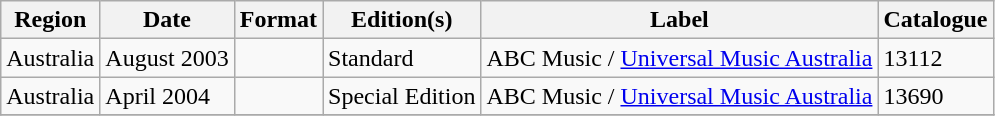<table class="wikitable plainrowheaders">
<tr>
<th scope="col">Region</th>
<th scope="col">Date</th>
<th scope="col">Format</th>
<th scope="col">Edition(s)</th>
<th scope="col">Label</th>
<th scope="col">Catalogue</th>
</tr>
<tr>
<td>Australia</td>
<td>August 2003</td>
<td></td>
<td>Standard</td>
<td>ABC Music / <a href='#'>Universal Music Australia</a></td>
<td>13112</td>
</tr>
<tr>
<td>Australia</td>
<td>April 2004</td>
<td></td>
<td>Special Edition</td>
<td>ABC Music / <a href='#'>Universal Music Australia</a></td>
<td>13690</td>
</tr>
<tr>
</tr>
</table>
